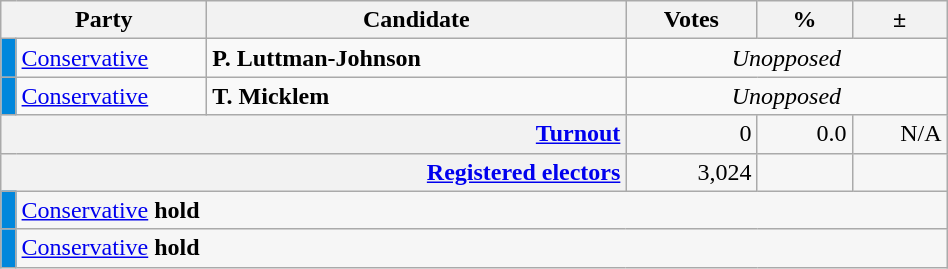<table class=wikitable>
<tr>
<th scope="col" colspan="2" style="width: 130px">Party</th>
<th scope="col" style="width: 17em">Candidate</th>
<th scope="col" style="width: 5em">Votes</th>
<th scope="col" style="width: 3.5em">%</th>
<th scope="col" style="width: 3.5em">±</th>
</tr>
<tr>
<td style="background:#0087DC;"></td>
<td><a href='#'>Conservative</a></td>
<td><strong>P. Luttman-Johnson</strong></td>
<td style="text-align: center; "colspan="3"><em>Unopposed</em></td>
</tr>
<tr>
<td style="background:#0087DC;"></td>
<td><a href='#'>Conservative</a></td>
<td><strong>T. Micklem</strong></td>
<td style="text-align: center; "colspan="3"><em>Unopposed</em></td>
</tr>
<tr style="background-color:#F6F6F6">
<th colspan="3" style="text-align: right; margin-right: 0.5em"><a href='#'>Turnout</a></th>
<td style="text-align: right; margin-right: 0.5em">0</td>
<td style="text-align: right; margin-right: 0.5em">0.0</td>
<td style="text-align: right; margin-right: 0.5em">N/A</td>
</tr>
<tr style="background-color:#F6F6F6;">
<th colspan="3" style="text-align:right;"><a href='#'>Registered electors</a></th>
<td style="text-align:right; margin-right:0.5em">3,024</td>
<td></td>
<td></td>
</tr>
<tr style="background-color:#F6F6F6">
<td style="background:#0087DC;"></td>
<td colspan="5"><a href='#'>Conservative</a> <strong>hold</strong></td>
</tr>
<tr style="background-color:#F6F6F6">
<td style="background:#0087DC;"></td>
<td colspan="5"><a href='#'>Conservative</a> <strong>hold</strong></td>
</tr>
</table>
